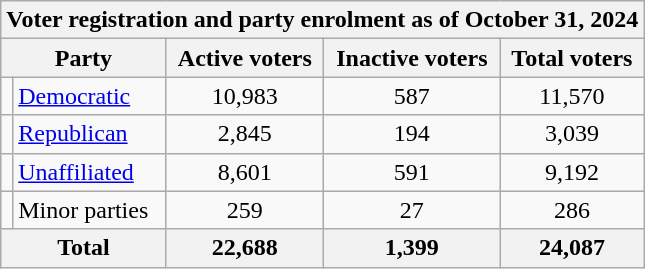<table class=wikitable>
<tr>
<th colspan = 5>Voter registration and party enrolment as of October 31, 2024</th>
</tr>
<tr>
<th colspan = 2>Party</th>
<th>Active voters</th>
<th>Inactive voters</th>
<th>Total voters</th>
</tr>
<tr>
<td></td>
<td><a href='#'>Democratic</a></td>
<td style="text-align:center;">10,983</td>
<td style="text-align:center;">587</td>
<td style="text-align:center;">11,570</td>
</tr>
<tr>
<td></td>
<td><a href='#'>Republican</a></td>
<td style="text-align:center;">2,845</td>
<td style="text-align:center;">194</td>
<td style="text-align:center;">3,039</td>
</tr>
<tr>
<td></td>
<td><a href='#'>Unaffiliated</a></td>
<td style="text-align:center;">8,601</td>
<td style="text-align:center;">591</td>
<td style="text-align:center;">9,192</td>
</tr>
<tr>
<td></td>
<td>Minor parties</td>
<td style="text-align:center;">259</td>
<td style="text-align:center;">27</td>
<td style="text-align:center;">286</td>
</tr>
<tr>
<th colspan = 2>Total</th>
<th style="text-align:center;">22,688</th>
<th style="text-align:center;">1,399</th>
<th style="text-align:center;">24,087</th>
</tr>
</table>
